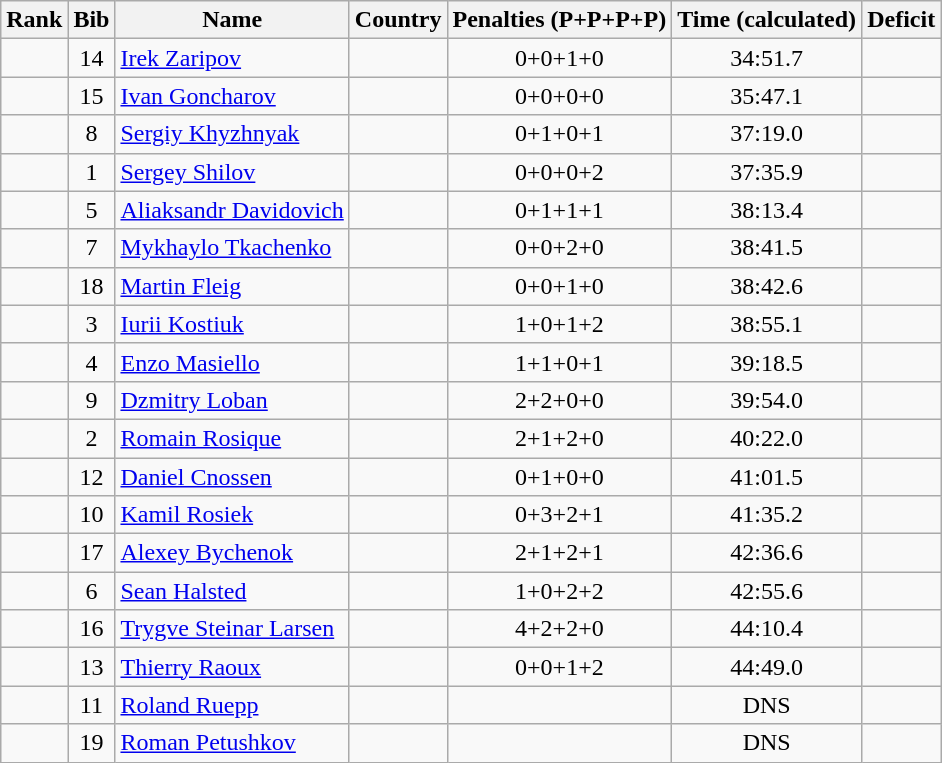<table class="wikitable sortable" style="text-align:center">
<tr>
<th>Rank</th>
<th>Bib</th>
<th>Name</th>
<th>Country</th>
<th>Penalties  (P+P+P+P)</th>
<th>Time (calculated)</th>
<th>Deficit</th>
</tr>
<tr>
<td></td>
<td>14</td>
<td align=left><a href='#'>Irek Zaripov</a></td>
<td align=left></td>
<td>0+0+1+0</td>
<td>34:51.7</td>
<td></td>
</tr>
<tr>
<td></td>
<td>15</td>
<td align=left><a href='#'>Ivan Goncharov</a></td>
<td align=left></td>
<td>0+0+0+0</td>
<td>35:47.1</td>
<td></td>
</tr>
<tr>
<td></td>
<td>8</td>
<td align=left><a href='#'>Sergiy Khyzhnyak</a></td>
<td align=left></td>
<td>0+1+0+1</td>
<td>37:19.0</td>
<td></td>
</tr>
<tr>
<td></td>
<td>1</td>
<td align=left><a href='#'>Sergey Shilov</a></td>
<td align=left></td>
<td>0+0+0+2</td>
<td>37:35.9</td>
<td></td>
</tr>
<tr>
<td></td>
<td>5</td>
<td align=left><a href='#'>Aliaksandr Davidovich</a></td>
<td align=left></td>
<td>0+1+1+1</td>
<td>38:13.4</td>
<td></td>
</tr>
<tr>
<td></td>
<td>7</td>
<td align=left><a href='#'>Mykhaylo Tkachenko</a></td>
<td align=left></td>
<td>0+0+2+0</td>
<td>38:41.5</td>
<td></td>
</tr>
<tr>
<td></td>
<td>18</td>
<td align=left><a href='#'>Martin Fleig</a></td>
<td align=left></td>
<td>0+0+1+0</td>
<td>38:42.6</td>
<td></td>
</tr>
<tr>
<td></td>
<td>3</td>
<td align=left><a href='#'>Iurii Kostiuk</a></td>
<td align=left></td>
<td>1+0+1+2</td>
<td>38:55.1</td>
<td></td>
</tr>
<tr>
<td></td>
<td>4</td>
<td align=left><a href='#'>Enzo Masiello</a></td>
<td align=left></td>
<td>1+1+0+1</td>
<td>39:18.5</td>
<td></td>
</tr>
<tr>
<td></td>
<td>9</td>
<td align=left><a href='#'>Dzmitry Loban</a></td>
<td align=left></td>
<td>2+2+0+0</td>
<td>39:54.0</td>
<td></td>
</tr>
<tr>
<td></td>
<td>2</td>
<td align=left><a href='#'>Romain Rosique</a></td>
<td align=left></td>
<td>2+1+2+0</td>
<td>40:22.0</td>
<td></td>
</tr>
<tr>
<td></td>
<td>12</td>
<td align=left><a href='#'>Daniel Cnossen</a></td>
<td align=left></td>
<td>0+1+0+0</td>
<td>41:01.5</td>
<td></td>
</tr>
<tr>
<td></td>
<td>10</td>
<td align=left><a href='#'>Kamil Rosiek</a></td>
<td align=left></td>
<td>0+3+2+1</td>
<td>41:35.2</td>
<td></td>
</tr>
<tr>
<td></td>
<td>17</td>
<td align=left><a href='#'>Alexey Bychenok</a></td>
<td align=left></td>
<td>2+1+2+1</td>
<td>42:36.6</td>
<td></td>
</tr>
<tr>
<td></td>
<td>6</td>
<td align=left><a href='#'>Sean Halsted</a></td>
<td align=left></td>
<td>1+0+2+2</td>
<td>42:55.6</td>
<td></td>
</tr>
<tr>
<td></td>
<td>16</td>
<td align=left><a href='#'>Trygve Steinar Larsen</a></td>
<td align=left></td>
<td>4+2+2+0</td>
<td>44:10.4</td>
<td></td>
</tr>
<tr>
<td></td>
<td>13</td>
<td align=left><a href='#'>Thierry Raoux</a></td>
<td align=left></td>
<td>0+0+1+2</td>
<td>44:49.0</td>
<td></td>
</tr>
<tr>
<td></td>
<td>11</td>
<td align=left><a href='#'>Roland Ruepp</a></td>
<td align=left></td>
<td></td>
<td>DNS</td>
<td></td>
</tr>
<tr>
<td></td>
<td>19</td>
<td align=left><a href='#'>Roman Petushkov</a></td>
<td align=left></td>
<td></td>
<td>DNS</td>
<td></td>
</tr>
</table>
